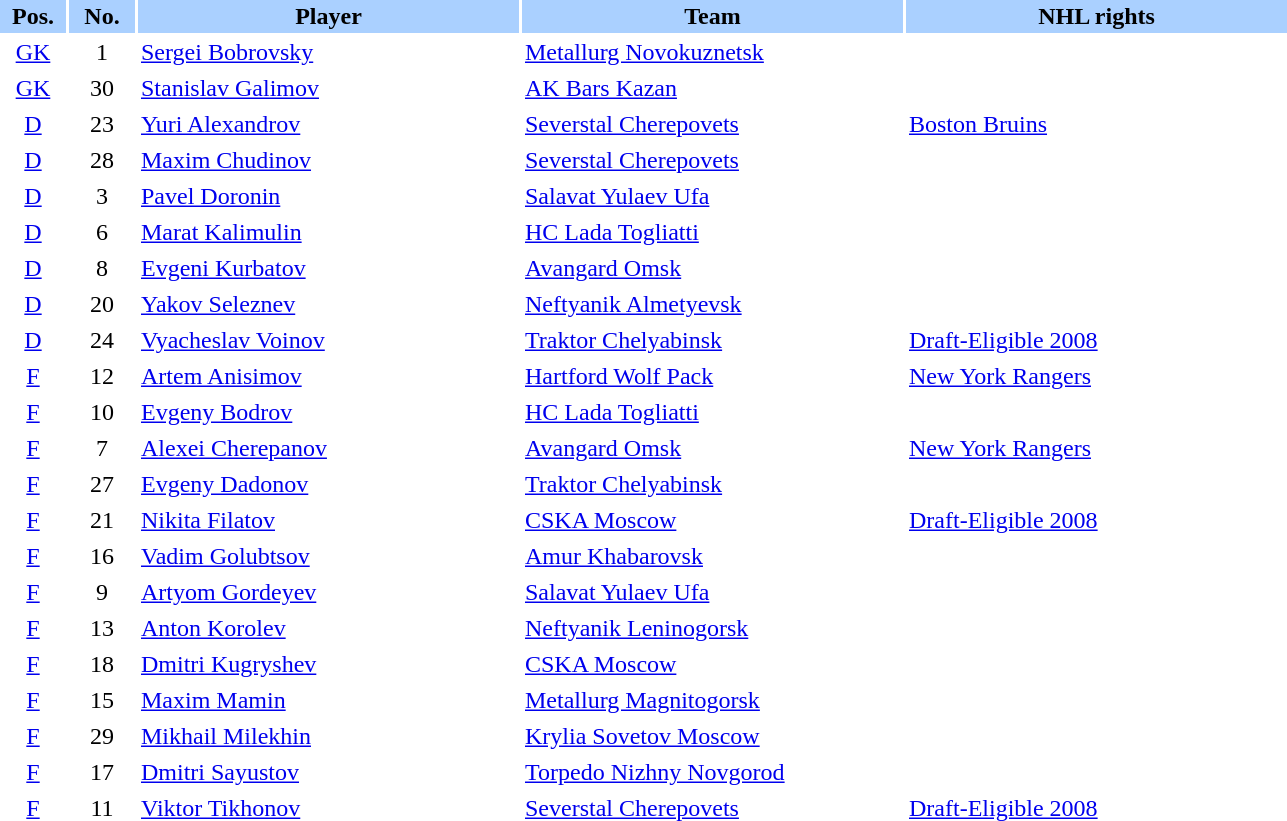<table border="0" cellspacing="2" cellpadding="2">
<tr bgcolor=AAD0FF>
<th width=40>Pos.</th>
<th width=40>No.</th>
<th width=250>Player</th>
<th width=250>Team</th>
<th width=250>NHL rights</th>
</tr>
<tr>
<td style="text-align:center;"><a href='#'>GK</a></td>
<td style="text-align:center;">1</td>
<td><a href='#'>Sergei Bobrovsky</a></td>
<td> <a href='#'>Metallurg Novokuznetsk</a></td>
<td></td>
</tr>
<tr>
<td style="text-align:center;"><a href='#'>GK</a></td>
<td style="text-align:center;">30</td>
<td><a href='#'>Stanislav Galimov</a></td>
<td> <a href='#'>AK Bars Kazan</a></td>
</tr>
<tr>
<td style="text-align:center;"><a href='#'>D</a></td>
<td style="text-align:center;">23</td>
<td><a href='#'>Yuri Alexandrov</a></td>
<td> <a href='#'>Severstal Cherepovets</a></td>
<td><a href='#'>Boston Bruins</a></td>
</tr>
<tr>
<td style="text-align:center;"><a href='#'>D</a></td>
<td style="text-align:center;">28</td>
<td><a href='#'>Maxim Chudinov</a></td>
<td> <a href='#'>Severstal Cherepovets</a></td>
</tr>
<tr>
<td style="text-align:center;"><a href='#'>D</a></td>
<td style="text-align:center;">3</td>
<td><a href='#'>Pavel Doronin</a></td>
<td> <a href='#'>Salavat Yulaev Ufa</a></td>
</tr>
<tr>
<td style="text-align:center;"><a href='#'>D</a></td>
<td style="text-align:center;">6</td>
<td><a href='#'>Marat Kalimulin</a></td>
<td> <a href='#'>HC Lada Togliatti</a></td>
</tr>
<tr>
<td style="text-align:center;"><a href='#'>D</a></td>
<td style="text-align:center;">8</td>
<td><a href='#'>Evgeni Kurbatov</a></td>
<td> <a href='#'>Avangard Omsk</a></td>
</tr>
<tr>
<td style="text-align:center;"><a href='#'>D</a></td>
<td style="text-align:center;">20</td>
<td><a href='#'>Yakov Seleznev</a></td>
<td> <a href='#'>Neftyanik Almetyevsk</a></td>
</tr>
<tr>
<td style="text-align:center;"><a href='#'>D</a></td>
<td style="text-align:center;">24</td>
<td><a href='#'>Vyacheslav Voinov</a></td>
<td> <a href='#'>Traktor Chelyabinsk</a></td>
<td><a href='#'>Draft-Eligible 2008</a></td>
</tr>
<tr>
<td style="text-align:center;"><a href='#'>F</a></td>
<td style="text-align:center;">12</td>
<td><a href='#'>Artem Anisimov</a></td>
<td> <a href='#'>Hartford Wolf Pack</a></td>
<td><a href='#'>New York Rangers</a></td>
</tr>
<tr>
<td style="text-align:center;"><a href='#'>F</a></td>
<td style="text-align:center;">10</td>
<td><a href='#'>Evgeny Bodrov</a></td>
<td> <a href='#'>HC Lada Togliatti</a></td>
<td></td>
</tr>
<tr>
<td style="text-align:center;"><a href='#'>F</a></td>
<td style="text-align:center;">7</td>
<td><a href='#'>Alexei Cherepanov</a></td>
<td> <a href='#'>Avangard Omsk</a></td>
<td><a href='#'>New York Rangers</a></td>
</tr>
<tr>
<td style="text-align:center;"><a href='#'>F</a></td>
<td style="text-align:center;">27</td>
<td><a href='#'>Evgeny Dadonov</a></td>
<td> <a href='#'>Traktor Chelyabinsk</a></td>
</tr>
<tr>
<td style="text-align:center;"><a href='#'>F</a></td>
<td style="text-align:center;">21</td>
<td><a href='#'>Nikita Filatov</a></td>
<td> <a href='#'>CSKA Moscow</a></td>
<td><a href='#'>Draft-Eligible 2008</a></td>
</tr>
<tr>
<td style="text-align:center;"><a href='#'>F</a></td>
<td style="text-align:center;">16</td>
<td><a href='#'>Vadim Golubtsov</a></td>
<td> <a href='#'>Amur Khabarovsk</a></td>
</tr>
<tr>
<td style="text-align:center;"><a href='#'>F</a></td>
<td style="text-align:center;">9</td>
<td><a href='#'>Artyom Gordeyev</a></td>
<td> <a href='#'>Salavat Yulaev Ufa</a></td>
</tr>
<tr>
<td style="text-align:center;"><a href='#'>F</a></td>
<td style="text-align:center;">13</td>
<td><a href='#'>Anton Korolev</a></td>
<td> <a href='#'>Neftyanik Leninogorsk</a></td>
</tr>
<tr>
<td style="text-align:center;"><a href='#'>F</a></td>
<td style="text-align:center;">18</td>
<td><a href='#'>Dmitri Kugryshev</a></td>
<td> <a href='#'>CSKA Moscow</a></td>
</tr>
<tr>
<td style="text-align:center;"><a href='#'>F</a></td>
<td style="text-align:center;">15</td>
<td><a href='#'>Maxim Mamin</a></td>
<td> <a href='#'>Metallurg Magnitogorsk</a></td>
</tr>
<tr>
<td style="text-align:center;"><a href='#'>F</a></td>
<td style="text-align:center;">29</td>
<td><a href='#'>Mikhail Milekhin</a></td>
<td> <a href='#'>Krylia Sovetov Moscow</a></td>
</tr>
<tr>
<td style="text-align:center;"><a href='#'>F</a></td>
<td style="text-align:center;">17</td>
<td><a href='#'>Dmitri Sayustov</a></td>
<td> <a href='#'>Torpedo Nizhny Novgorod</a></td>
</tr>
<tr>
<td style="text-align:center;"><a href='#'>F</a></td>
<td style="text-align:center;">11</td>
<td><a href='#'>Viktor Tikhonov</a></td>
<td> <a href='#'>Severstal Cherepovets</a></td>
<td><a href='#'>Draft-Eligible 2008</a></td>
</tr>
</table>
